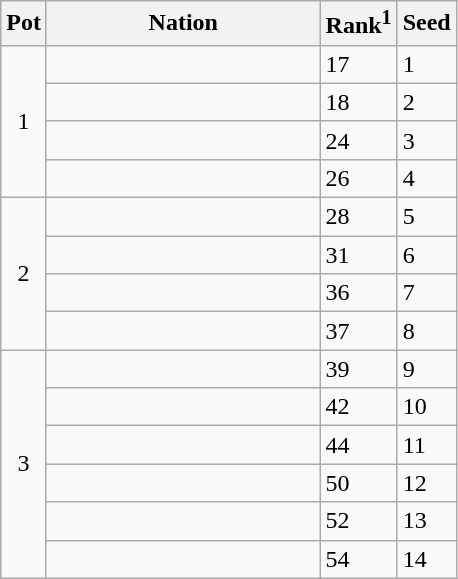<table class="wikitable">
<tr>
<th>Pot</th>
<th width="175">Nation</th>
<th>Rank<sup>1</sup></th>
<th>Seed</th>
</tr>
<tr>
<td rowspan=4 style="text-align: center;">1</td>
<td></td>
<td>17</td>
<td>1</td>
</tr>
<tr>
<td></td>
<td>18</td>
<td>2</td>
</tr>
<tr>
<td></td>
<td>24</td>
<td>3</td>
</tr>
<tr>
<td></td>
<td>26</td>
<td>4</td>
</tr>
<tr>
<td rowspan=4 style="text-align: center;">2</td>
<td></td>
<td>28</td>
<td>5</td>
</tr>
<tr>
<td></td>
<td>31</td>
<td>6</td>
</tr>
<tr>
<td></td>
<td>36</td>
<td>7</td>
</tr>
<tr>
<td></td>
<td>37</td>
<td>8</td>
</tr>
<tr>
<td rowspan=6 style="text-align: center;">3</td>
<td></td>
<td>39</td>
<td>9</td>
</tr>
<tr>
<td></td>
<td>42</td>
<td>10</td>
</tr>
<tr>
<td></td>
<td>44</td>
<td>11</td>
</tr>
<tr>
<td></td>
<td>50</td>
<td>12</td>
</tr>
<tr>
<td></td>
<td>52</td>
<td>13</td>
</tr>
<tr>
<td></td>
<td>54</td>
<td>14</td>
</tr>
</table>
